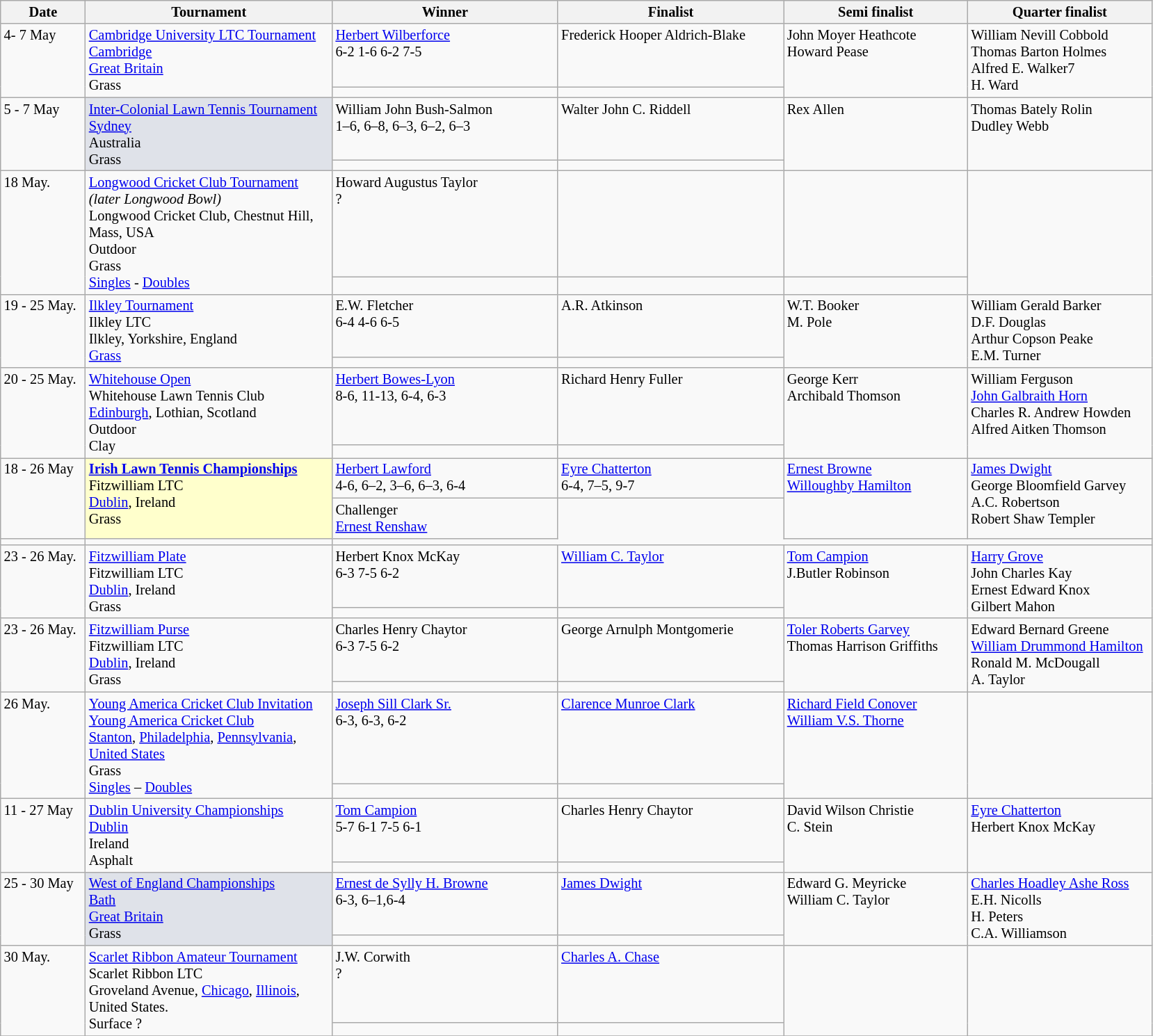<table class="wikitable" style="font-size:85%;">
<tr>
<th width="75">Date</th>
<th width="230">Tournament</th>
<th width="210">Winner</th>
<th width="210">Finalist</th>
<th width="170">Semi finalist</th>
<th width="170">Quarter finalist</th>
</tr>
<tr valign=top>
<td rowspan=2>4- 7 May</td>
<td rowspan=2><a href='#'>Cambridge University LTC Tournament</a><br><a href='#'>Cambridge</a> <br> <a href='#'>Great Britain</a><br>Grass</td>
<td> <a href='#'>Herbert Wilberforce</a><br>6-2 1-6 6-2 7-5</td>
<td> Frederick Hooper Aldrich-Blake</td>
<td rowspan=2> John Moyer Heathcote <br> Howard Pease</td>
<td rowspan=2> William Nevill Cobbold<br>  Thomas Barton Holmes<br>  Alfred E. Walker7<br> H. Ward</td>
</tr>
<tr valign=top>
<td></td>
<td></td>
</tr>
<tr valign=top>
<td rowspan=2>5 - 7 May</td>
<td style="background:#dfe2e9" rowspan=2><a href='#'>Inter-Colonial Lawn Tennis Tournament</a><br><a href='#'>Sydney</a><br> Australia<br>Grass</td>
<td>  William John Bush-Salmon<br>1–6, 6–8, 6–3, 6–2, 6–3</td>
<td> Walter John C. Riddell</td>
<td rowspan=2> Rex Allen</td>
<td rowspan=2>  Thomas Bately Rolin<br>  Dudley Webb<br></td>
</tr>
<tr valign=top>
<td></td>
<td></td>
</tr>
<tr valign=top>
<td rowspan=2>18 May.</td>
<td rowspan=2><a href='#'>Longwood Cricket Club Tournament</a><br><em>(later Longwood Bowl)</em><br>Longwood Cricket Club, Chestnut Hill, Mass, USA<br>Outdoor<br>Grass<br><a href='#'>Singles</a> - <a href='#'>Doubles</a></td>
<td> Howard Augustus Taylor<br>?</td>
<td></td>
<td></td>
<td rowspan=2></td>
</tr>
<tr valign=top>
<td></td>
<td></td>
</tr>
<tr valign=top>
<td rowspan=2>19 - 25 May.</td>
<td rowspan=2><a href='#'>Ilkley Tournament</a><br>Ilkley LTC <br>Ilkley, Yorkshire, England<br><a href='#'>Grass</a></td>
<td> E.W. Fletcher<br> 6-4 4-6 6-5</td>
<td> A.R. Atkinson</td>
<td rowspan=2> W.T. Booker<br> M. Pole</td>
<td rowspan=2> William Gerald Barker <br> D.F. Douglas <br> Arthur Copson Peake <br> E.M. Turner</td>
</tr>
<tr valign=top>
<td></td>
<td></td>
</tr>
<tr valign=top>
<td rowspan=2>20 - 25 May.</td>
<td rowspan=2><a href='#'>Whitehouse Open</a><br>Whitehouse Lawn Tennis Club<br><a href='#'>Edinburgh</a>, Lothian, Scotland<br>Outdoor<br>Clay</td>
<td> <a href='#'>Herbert Bowes-Lyon</a> <br>8-6, 11-13, 6-4, 6-3</td>
<td> Richard Henry Fuller</td>
<td rowspan=2> George Kerr <br> Archibald Thomson</td>
<td rowspan=2> William Ferguson <br> <a href='#'>John Galbraith Horn</a><br> Charles R. Andrew Howden<br> Alfred Aitken Thomson</td>
</tr>
<tr valign=top>
<td></td>
<td></td>
</tr>
<tr valign=top>
<td rowspan=2>18 - 26 May</td>
<td style="background:#ffc;" rowspan=2><strong><a href='#'>Irish Lawn Tennis Championships</a></strong><br>Fitzwilliam LTC<br><a href='#'>Dublin</a>, Ireland<br>Grass</td>
<td> <a href='#'>Herbert Lawford</a> <br>4-6, 6–2, 3–6, 6–3, 6-4</td>
<td> <a href='#'>Eyre Chatterton</a><br>6-4, 7–5, 9-7</td>
<td rowspan=2> <a href='#'>Ernest Browne</a>  <br>  <a href='#'>Willoughby Hamilton</a></td>
<td rowspan=2> <a href='#'>James Dwight</a> <br> George Bloomfield Garvey <br>  A.C. Robertson <br> Robert Shaw Templer</td>
</tr>
<tr valign=top>
<td>Challenger<br> <a href='#'>Ernest Renshaw</a></td>
</tr>
<tr valign=top>
<td></td>
<td></td>
</tr>
<tr valign=top>
<td rowspan=2>23 - 26 May.</td>
<td rowspan=2><a href='#'>Fitzwilliam Plate</a><br>Fitzwilliam LTC <br><a href='#'>Dublin</a>, Ireland<br>Grass</td>
<td> Herbert Knox McKay<br>6-3 7-5 6-2</td>
<td> <a href='#'>William C. Taylor</a></td>
<td rowspan=2> <a href='#'>Tom Campion</a><br> J.Butler Robinson</td>
<td rowspan=2> <a href='#'>Harry Grove</a><br> John Charles Kay<br> Ernest Edward Knox<br> Gilbert Mahon</td>
</tr>
<tr valign=top>
<td></td>
<td></td>
</tr>
<tr valign=top>
<td rowspan=2>23 - 26 May.</td>
<td rowspan=2><a href='#'>Fitzwilliam Purse</a><br>Fitzwilliam LTC <br><a href='#'>Dublin</a>, Ireland<br>Grass</td>
<td> Charles Henry Chaytor<br>6-3 7-5 6-2</td>
<td> George Arnulph Montgomerie</td>
<td rowspan=2> <a href='#'>Toler Roberts Garvey</a><br> Thomas Harrison Griffiths</td>
<td rowspan=2> Edward Bernard Greene<br> <a href='#'>William Drummond Hamilton</a><br> Ronald M. McDougall<br> A. Taylor</td>
</tr>
<tr valign=top>
<td></td>
<td></td>
</tr>
<tr valign=top>
<td rowspan=2>26 May.</td>
<td rowspan=2><a href='#'>Young America Cricket Club Invitation</a><br><a href='#'>Young America Cricket Club</a><br><a href='#'>Stanton</a>, <a href='#'>Philadelphia</a>, <a href='#'>Pennsylvania</a>, <a href='#'>United States</a> <br>Grass<br><a href='#'>Singles</a> – <a href='#'>Doubles</a></td>
<td>  <a href='#'>Joseph Sill Clark Sr.</a><br>6-3, 6-3, 6-2</td>
<td> <a href='#'>Clarence Munroe Clark</a></td>
<td rowspan=2> <a href='#'>Richard Field Conover</a> <br> <a href='#'>William V.S. Thorne</a></td>
<td rowspan=2></td>
</tr>
<tr valign=top>
<td></td>
<td></td>
</tr>
<tr valign=top>
<td rowspan=2>11 - 27 May</td>
<td rowspan=2><a href='#'>Dublin University Championships</a><br><a href='#'>Dublin</a><br> Ireland<br>Asphalt</td>
<td> <a href='#'>Tom Campion</a> <br>5-7 6-1 7-5 6-1</td>
<td>  Charles Henry Chaytor</td>
<td rowspan=2> David Wilson Christie <br> C. Stein</td>
<td rowspan=2> <a href='#'>Eyre Chatterton</a><br>  Herbert Knox McKay</td>
</tr>
<tr valign=top>
<td></td>
<td></td>
</tr>
<tr valign=top>
<td rowspan=2>25 - 30 May</td>
<td style="background:#dfe2e9" rowspan=2><a href='#'>West of England Championships</a><br><a href='#'>Bath</a><br><a href='#'>Great Britain</a><br>Grass</td>
<td> <a href='#'>Ernest de Sylly H. Browne</a><br>6-3, 6–1,6-4</td>
<td> <a href='#'>James Dwight</a></td>
<td rowspan=2> Edward G. Meyricke<br> William C. Taylor</td>
<td rowspan=2> <a href='#'>Charles Hoadley Ashe Ross</a><br> E.H. Nicolls <br>   H. Peters <br>  C.A. Williamson</td>
</tr>
<tr valign=top>
<td></td>
<td></td>
</tr>
<tr valign=top>
<td rowspan=2>30 May.</td>
<td rowspan=2><a href='#'>Scarlet Ribbon Amateur Tournament </a><br>Scarlet Ribbon LTC<br> Groveland Avenue, <a href='#'>Chicago</a>, <a href='#'>Illinois</a>, United States.<br>Surface ?<br></td>
<td>  J.W. Corwith<br>?</td>
<td> <a href='#'>Charles A. Chase</a></td>
<td rowspan=2></td>
<td rowspan=2></td>
</tr>
<tr valign=top>
<td></td>
<td></td>
</tr>
<tr valign=top>
</tr>
</table>
